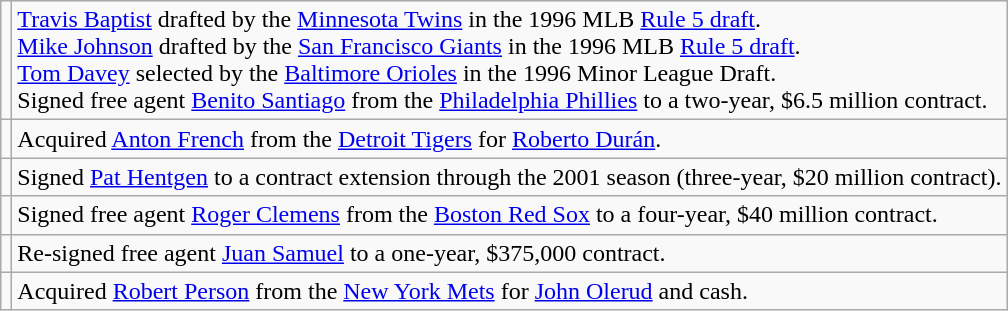<table class="wikitable">
<tr>
<td></td>
<td><a href='#'>Travis Baptist</a> drafted by the <a href='#'>Minnesota Twins</a> in the 1996 MLB <a href='#'>Rule 5 draft</a>. <br><a href='#'>Mike Johnson</a> drafted by the <a href='#'>San Francisco Giants</a> in the 1996 MLB <a href='#'>Rule 5 draft</a>. <br><a href='#'>Tom Davey</a> selected by the <a href='#'>Baltimore Orioles</a> in the 1996 Minor League Draft. <br>Signed free agent <a href='#'>Benito Santiago</a> from the <a href='#'>Philadelphia Phillies</a> to a two-year, $6.5 million contract.</td>
</tr>
<tr>
<td></td>
<td>Acquired <a href='#'>Anton French</a> from the <a href='#'>Detroit Tigers</a> for <a href='#'>Roberto Durán</a>.</td>
</tr>
<tr>
<td></td>
<td>Signed <a href='#'>Pat Hentgen</a> to a contract extension through the 2001 season (three-year, $20 million contract).</td>
</tr>
<tr>
<td></td>
<td>Signed free agent <a href='#'>Roger Clemens</a> from the <a href='#'>Boston Red Sox</a> to a four-year, $40 million contract.</td>
</tr>
<tr>
<td></td>
<td>Re-signed free agent <a href='#'>Juan Samuel</a> to a one-year, $375,000 contract.</td>
</tr>
<tr>
<td></td>
<td>Acquired <a href='#'>Robert Person</a> from the <a href='#'>New York Mets</a> for <a href='#'>John Olerud</a> and cash.</td>
</tr>
</table>
